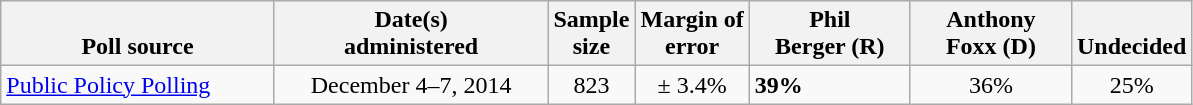<table class="wikitable">
<tr valign= bottom>
<th style="width:175px;">Poll source</th>
<th style="width:175px;">Date(s)<br>administered</th>
<th class=small>Sample<br>size</th>
<th class=small>Margin of<br>error</th>
<th style="width:100px;">Phil<br>Berger (R)</th>
<th style="width:100px;">Anthony<br>Foxx (D)</th>
<th>Undecided</th>
</tr>
<tr>
<td><a href='#'>Public Policy Polling</a></td>
<td align=center>December 4–7, 2014</td>
<td align=center>823</td>
<td align=center>± 3.4%</td>
<td><strong>39%</strong></td>
<td align=center>36%</td>
<td align=center>25%</td>
</tr>
</table>
